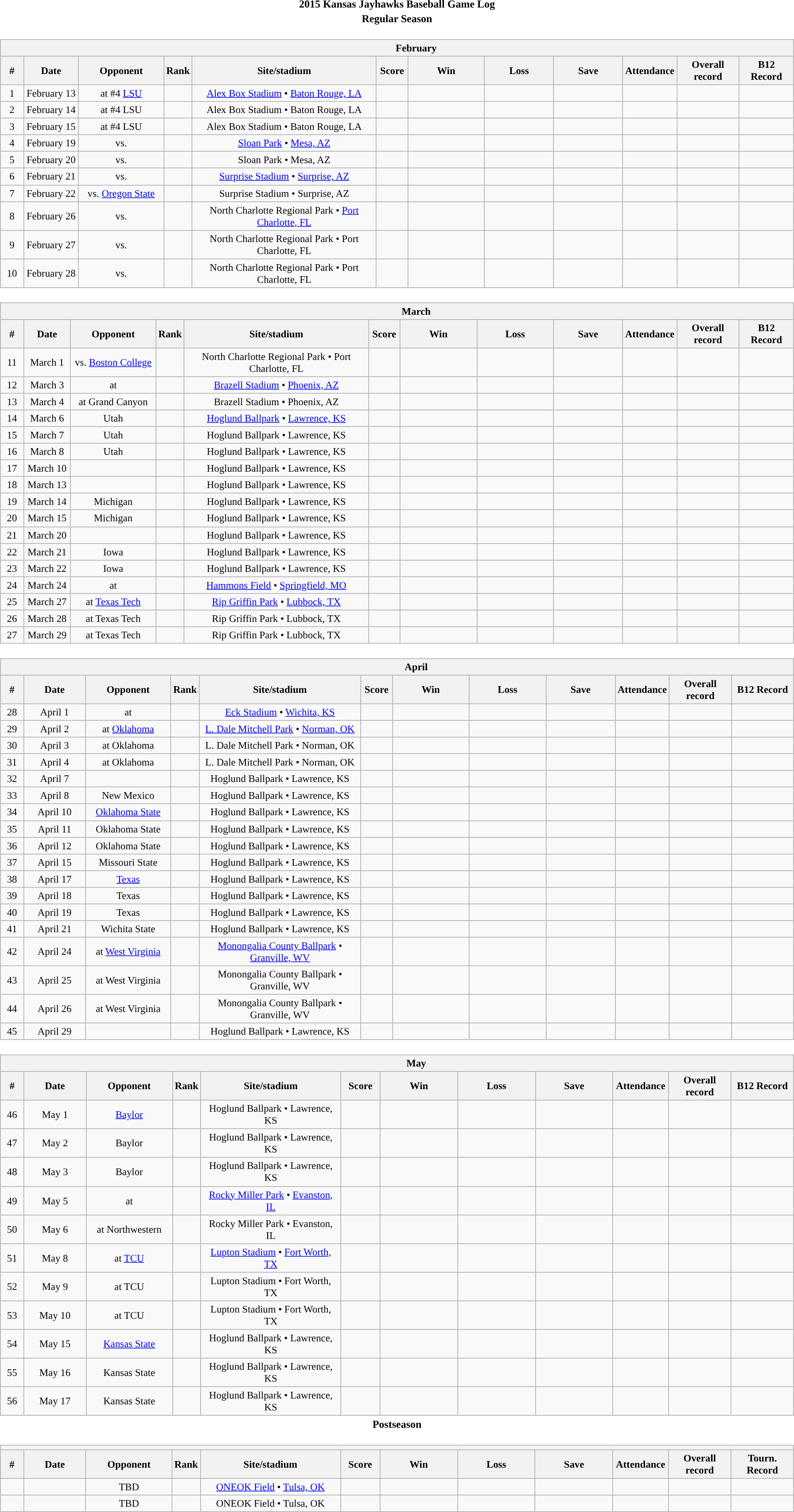<table class="toccolours" width=95% style="clear:both; margin:1.5em auto; text-align:center;">
<tr>
<th colspan=2>2015 Kansas Jayhawks Baseball Game Log</th>
</tr>
<tr>
<th colspan=2>Regular Season</th>
</tr>
<tr valign="top">
<td><br><table class="wikitable collapsible" style="margin:auto; width:100%; text-align:center; font-size:95%">
<tr>
<th colspan=12 style="padding-left:4em;">February</th>
</tr>
<tr>
<th width="3%">#</th>
<th width="7%">Date</th>
<th width="11%">Opponent</th>
<th width="2%">Rank</th>
<th width="24%">Site/stadium</th>
<th width="4%">Score</th>
<th width="10%">Win</th>
<th width="9%">Loss</th>
<th width="9%">Save</th>
<th width="6%">Attendance</th>
<th width="8%">Overall record</th>
<th width="7%">B12 Record</th>
</tr>
<tr bgcolor="">
<td>1</td>
<td>February 13</td>
<td>at #4 <a href='#'>LSU</a></td>
<td></td>
<td><a href='#'>Alex Box Stadium</a> • <a href='#'>Baton Rouge, LA</a></td>
<td></td>
<td></td>
<td></td>
<td></td>
<td></td>
<td></td>
<td></td>
</tr>
<tr bgcolor="">
<td>2</td>
<td>February 14</td>
<td>at #4 LSU</td>
<td></td>
<td>Alex Box Stadium • Baton Rouge, LA</td>
<td></td>
<td></td>
<td></td>
<td></td>
<td></td>
<td></td>
<td></td>
</tr>
<tr bgcolor="">
<td>3</td>
<td>February 15</td>
<td>at #4 LSU</td>
<td></td>
<td>Alex Box Stadium • Baton Rouge, LA</td>
<td></td>
<td></td>
<td></td>
<td></td>
<td></td>
<td></td>
<td></td>
</tr>
<tr bgcolor="">
<td>4</td>
<td>February 19</td>
<td>vs. </td>
<td></td>
<td><a href='#'>Sloan Park</a> • <a href='#'>Mesa, AZ</a></td>
<td></td>
<td></td>
<td></td>
<td></td>
<td></td>
<td></td>
<td></td>
</tr>
<tr bgcolor="">
<td>5</td>
<td>February 20</td>
<td>vs. </td>
<td></td>
<td>Sloan Park • Mesa, AZ</td>
<td></td>
<td></td>
<td></td>
<td></td>
<td></td>
<td></td>
<td></td>
</tr>
<tr bgcolor="">
<td>6</td>
<td>February 21</td>
<td>vs. </td>
<td></td>
<td><a href='#'>Surprise Stadium</a> • <a href='#'>Surprise, AZ</a></td>
<td></td>
<td></td>
<td></td>
<td></td>
<td></td>
<td></td>
<td></td>
</tr>
<tr bgcolor="">
<td>7</td>
<td>February 22</td>
<td>vs. <a href='#'>Oregon State</a></td>
<td></td>
<td>Surprise Stadium • Surprise, AZ</td>
<td></td>
<td></td>
<td></td>
<td></td>
<td></td>
<td></td>
<td></td>
</tr>
<tr bgcolor="">
<td>8</td>
<td>February 26</td>
<td>vs. </td>
<td></td>
<td>North Charlotte Regional Park • <a href='#'>Port Charlotte, FL</a></td>
<td></td>
<td></td>
<td></td>
<td></td>
<td></td>
<td></td>
<td></td>
</tr>
<tr bgcolor="">
<td>9</td>
<td>February 27</td>
<td>vs. </td>
<td></td>
<td>North Charlotte Regional Park • Port Charlotte, FL</td>
<td></td>
<td></td>
<td></td>
<td></td>
<td></td>
<td></td>
<td></td>
</tr>
<tr bgcolor="">
<td>10</td>
<td>February 28</td>
<td>vs. </td>
<td></td>
<td>North Charlotte Regional Park • Port Charlotte, FL</td>
<td></td>
<td></td>
<td></td>
<td></td>
<td></td>
<td></td>
<td></td>
</tr>
</table>
</td>
</tr>
<tr>
<td><br><table class="wikitable collapsible collapsed" style="margin:auto; width:100%; text-align:center; font-size:95%">
<tr>
<th colspan=12 style="padding-left:4em;">March</th>
</tr>
<tr>
<th width="3%">#</th>
<th width="6%">Date</th>
<th width="11%">Opponent</th>
<th width="2%">Rank</th>
<th width="24%">Site/stadium</th>
<th width="4%">Score</th>
<th width="10%">Win</th>
<th width="10%">Loss</th>
<th width="9%">Save</th>
<th width="6%">Attendance</th>
<th width="8%">Overall record</th>
<th width="7%">B12 Record</th>
</tr>
<tr bgcolor="">
<td>11</td>
<td>March 1</td>
<td>vs. <a href='#'>Boston College</a></td>
<td></td>
<td>North Charlotte Regional Park • Port Charlotte, FL</td>
<td></td>
<td></td>
<td></td>
<td></td>
<td></td>
<td></td>
<td></td>
</tr>
<tr bgcolor="">
<td>12</td>
<td>March 3</td>
<td>at </td>
<td></td>
<td><a href='#'>Brazell Stadium</a> • <a href='#'>Phoenix, AZ</a></td>
<td></td>
<td></td>
<td></td>
<td></td>
<td></td>
<td></td>
<td></td>
</tr>
<tr bgcolor="">
<td>13</td>
<td>March 4</td>
<td>at Grand Canyon</td>
<td></td>
<td>Brazell Stadium • Phoenix, AZ</td>
<td></td>
<td></td>
<td></td>
<td></td>
<td></td>
<td></td>
<td></td>
</tr>
<tr bgcolor="">
<td>14</td>
<td>March 6</td>
<td>Utah</td>
<td></td>
<td><a href='#'>Hoglund Ballpark</a> • <a href='#'>Lawrence, KS</a></td>
<td></td>
<td></td>
<td></td>
<td></td>
<td></td>
<td></td>
<td></td>
</tr>
<tr bgcolor="">
<td>15</td>
<td>March 7</td>
<td>Utah</td>
<td></td>
<td>Hoglund Ballpark • Lawrence, KS</td>
<td></td>
<td></td>
<td></td>
<td></td>
<td></td>
<td></td>
<td></td>
</tr>
<tr bgcolor="">
<td>16</td>
<td>March 8</td>
<td>Utah</td>
<td></td>
<td>Hoglund Ballpark • Lawrence, KS</td>
<td></td>
<td></td>
<td></td>
<td></td>
<td></td>
<td></td>
<td></td>
</tr>
<tr bgcolor="">
<td>17</td>
<td>March 10</td>
<td></td>
<td></td>
<td>Hoglund Ballpark • Lawrence, KS</td>
<td></td>
<td></td>
<td></td>
<td></td>
<td></td>
<td></td>
<td></td>
</tr>
<tr bgcolor="">
<td>18</td>
<td>March 13</td>
<td></td>
<td></td>
<td>Hoglund Ballpark • Lawrence, KS</td>
<td></td>
<td></td>
<td></td>
<td></td>
<td></td>
<td></td>
<td></td>
</tr>
<tr bgcolor="">
<td>19</td>
<td>March 14</td>
<td>Michigan</td>
<td></td>
<td>Hoglund Ballpark • Lawrence, KS</td>
<td></td>
<td></td>
<td></td>
<td></td>
<td></td>
<td></td>
<td></td>
</tr>
<tr bgcolor="">
<td>20</td>
<td>March 15</td>
<td>Michigan</td>
<td></td>
<td>Hoglund Ballpark • Lawrence, KS</td>
<td></td>
<td></td>
<td></td>
<td></td>
<td></td>
<td></td>
<td></td>
</tr>
<tr bgcolor="">
<td>21</td>
<td>March 20</td>
<td></td>
<td></td>
<td>Hoglund Ballpark • Lawrence, KS</td>
<td></td>
<td></td>
<td></td>
<td></td>
<td></td>
<td></td>
<td></td>
</tr>
<tr bgcolor="">
<td>22</td>
<td>March 21</td>
<td>Iowa</td>
<td></td>
<td>Hoglund Ballpark • Lawrence, KS</td>
<td></td>
<td></td>
<td></td>
<td></td>
<td></td>
<td></td>
<td></td>
</tr>
<tr bgcolor="">
<td>23</td>
<td>March 22</td>
<td>Iowa</td>
<td></td>
<td>Hoglund Ballpark • Lawrence, KS</td>
<td></td>
<td></td>
<td></td>
<td></td>
<td></td>
<td></td>
<td></td>
</tr>
<tr bgcolor="">
<td>24</td>
<td>March 24</td>
<td>at </td>
<td></td>
<td><a href='#'>Hammons Field</a> • <a href='#'>Springfield, MO</a></td>
<td></td>
<td></td>
<td></td>
<td></td>
<td></td>
<td></td>
<td></td>
</tr>
<tr bgcolor="">
<td>25</td>
<td>March 27</td>
<td>at <a href='#'>Texas Tech</a></td>
<td></td>
<td><a href='#'>Rip Griffin Park</a> • <a href='#'>Lubbock, TX</a></td>
<td></td>
<td></td>
<td></td>
<td></td>
<td></td>
<td></td>
<td></td>
</tr>
<tr bgcolor="">
<td>26</td>
<td>March 28</td>
<td>at Texas Tech</td>
<td></td>
<td>Rip Griffin Park • Lubbock, TX</td>
<td></td>
<td></td>
<td></td>
<td></td>
<td></td>
<td></td>
<td></td>
</tr>
<tr bgcolor="">
<td>27</td>
<td>March 29</td>
<td>at Texas Tech</td>
<td></td>
<td>Rip Griffin Park • Lubbock, TX</td>
<td></td>
<td></td>
<td></td>
<td></td>
<td></td>
<td></td>
<td></td>
</tr>
</table>
</td>
</tr>
<tr>
<td><br><table class="wikitable collapsible collapsed" style="margin:auto; width:100%; text-align:center; font-size:95%">
<tr>
<th colspan=12 style="padding-left:4em;">April</th>
</tr>
<tr>
<th width="3%">#</th>
<th width="8%">Date</th>
<th width="11%">Opponent</th>
<th width="2%">Rank</th>
<th width="21%">Site/stadium</th>
<th width="4%">Score</th>
<th width="10%">Win</th>
<th width="10%">Loss</th>
<th width="9%">Save</th>
<th width="6%">Attendance</th>
<th width="8%">Overall record</th>
<th width="8%">B12 Record</th>
</tr>
<tr bgcolor="">
<td>28</td>
<td>April 1</td>
<td>at </td>
<td></td>
<td><a href='#'>Eck Stadium</a> • <a href='#'>Wichita, KS</a></td>
<td></td>
<td></td>
<td></td>
<td></td>
<td></td>
<td></td>
<td></td>
</tr>
<tr bgcolor="">
<td>29</td>
<td>April 2</td>
<td>at <a href='#'>Oklahoma</a></td>
<td></td>
<td><a href='#'>L. Dale Mitchell Park</a> • <a href='#'>Norman, OK</a></td>
<td></td>
<td></td>
<td></td>
<td></td>
<td></td>
<td></td>
<td></td>
</tr>
<tr bgcolor="">
<td>30</td>
<td>April 3</td>
<td>at Oklahoma</td>
<td></td>
<td>L. Dale Mitchell Park • Norman, OK</td>
<td></td>
<td></td>
<td></td>
<td></td>
<td></td>
<td></td>
<td></td>
</tr>
<tr bgcolor="">
<td>31</td>
<td>April 4</td>
<td>at Oklahoma</td>
<td></td>
<td>L. Dale Mitchell Park • Norman, OK</td>
<td></td>
<td></td>
<td></td>
<td></td>
<td></td>
<td></td>
<td></td>
</tr>
<tr bgcolor="">
<td>32</td>
<td>April 7</td>
<td></td>
<td></td>
<td>Hoglund Ballpark • Lawrence, KS</td>
<td></td>
<td></td>
<td></td>
<td></td>
<td></td>
<td></td>
<td></td>
</tr>
<tr bgcolor="">
<td>33</td>
<td>April 8</td>
<td>New Mexico</td>
<td></td>
<td>Hoglund Ballpark • Lawrence, KS</td>
<td></td>
<td></td>
<td></td>
<td></td>
<td></td>
<td></td>
<td></td>
</tr>
<tr bgcolor="">
<td>34</td>
<td>April 10</td>
<td><a href='#'>Oklahoma State</a></td>
<td></td>
<td>Hoglund Ballpark • Lawrence, KS</td>
<td></td>
<td></td>
<td></td>
<td></td>
<td></td>
<td></td>
<td></td>
</tr>
<tr bgcolor="">
<td>35</td>
<td>April 11</td>
<td>Oklahoma State</td>
<td></td>
<td>Hoglund Ballpark • Lawrence, KS</td>
<td></td>
<td></td>
<td></td>
<td></td>
<td></td>
<td></td>
<td></td>
</tr>
<tr bgcolor="">
<td>36</td>
<td>April 12</td>
<td>Oklahoma State</td>
<td></td>
<td>Hoglund Ballpark • Lawrence, KS</td>
<td></td>
<td></td>
<td></td>
<td></td>
<td></td>
<td></td>
<td></td>
</tr>
<tr bgcolor="">
<td>37</td>
<td>April 15</td>
<td>Missouri State</td>
<td></td>
<td>Hoglund Ballpark • Lawrence, KS</td>
<td></td>
<td></td>
<td></td>
<td></td>
<td></td>
<td></td>
<td></td>
</tr>
<tr bgcolor="">
<td>38</td>
<td>April 17</td>
<td><a href='#'>Texas</a></td>
<td></td>
<td>Hoglund Ballpark • Lawrence, KS</td>
<td></td>
<td></td>
<td></td>
<td></td>
<td></td>
<td></td>
<td></td>
</tr>
<tr bgcolor="">
<td>39</td>
<td>April 18</td>
<td>Texas</td>
<td></td>
<td>Hoglund Ballpark • Lawrence, KS</td>
<td></td>
<td></td>
<td></td>
<td></td>
<td></td>
<td></td>
<td></td>
</tr>
<tr bgcolor="">
<td>40</td>
<td>April 19</td>
<td>Texas</td>
<td></td>
<td>Hoglund Ballpark • Lawrence, KS</td>
<td></td>
<td></td>
<td></td>
<td></td>
<td></td>
<td></td>
<td></td>
</tr>
<tr bgcolor="">
<td>41</td>
<td>April 21</td>
<td>Wichita State</td>
<td></td>
<td>Hoglund Ballpark • Lawrence, KS</td>
<td></td>
<td></td>
<td></td>
<td></td>
<td></td>
<td></td>
<td></td>
</tr>
<tr bgcolor="">
<td>42</td>
<td>April 24</td>
<td>at <a href='#'>West Virginia</a></td>
<td></td>
<td><a href='#'>Monongalia County Ballpark</a> • <a href='#'>Granville, WV</a></td>
<td></td>
<td></td>
<td></td>
<td></td>
<td></td>
<td></td>
<td></td>
</tr>
<tr bgcolor="">
<td>43</td>
<td>April 25</td>
<td>at West Virginia</td>
<td></td>
<td>Monongalia County Ballpark • Granville, WV</td>
<td></td>
<td></td>
<td></td>
<td></td>
<td></td>
<td></td>
<td></td>
</tr>
<tr bgcolor="">
<td>44</td>
<td>April 26</td>
<td>at West Virginia</td>
<td></td>
<td>Monongalia County Ballpark • Granville, WV</td>
<td></td>
<td></td>
<td></td>
<td></td>
<td></td>
<td></td>
<td></td>
</tr>
<tr bgcolor="">
<td>45</td>
<td>April 29</td>
<td></td>
<td></td>
<td>Hoglund Ballpark • Lawrence, KS</td>
<td></td>
<td></td>
<td></td>
<td></td>
<td></td>
<td></td>
<td></td>
</tr>
</table>
</td>
</tr>
<tr>
<td><br><table class="wikitable collapsible collapsed" style="margin:auto; width:100%; text-align:center; font-size:95%">
<tr>
<th colspan=12 style="padding-left:4em;">May</th>
</tr>
<tr>
<th width="3%">#</th>
<th width="8%">Date</th>
<th width="11%">Opponent</th>
<th width="2%">Rank</th>
<th width="18%">Site/stadium</th>
<th width="5%">Score</th>
<th width="10%">Win</th>
<th width="10%">Loss</th>
<th width="10%">Save</th>
<th width="7%">Attendance</th>
<th width="8%">Overall record</th>
<th width="8%">B12 Record</th>
</tr>
<tr bgcolor="">
<td>46</td>
<td>May 1</td>
<td><a href='#'>Baylor</a></td>
<td></td>
<td>Hoglund Ballpark • Lawrence, KS</td>
<td></td>
<td></td>
<td></td>
<td></td>
<td></td>
<td></td>
<td></td>
</tr>
<tr bgcolor="">
<td>47</td>
<td>May 2</td>
<td>Baylor</td>
<td></td>
<td>Hoglund Ballpark • Lawrence, KS</td>
<td></td>
<td></td>
<td></td>
<td></td>
<td></td>
<td></td>
<td></td>
</tr>
<tr bgcolor="">
<td>48</td>
<td>May 3</td>
<td>Baylor</td>
<td></td>
<td>Hoglund Ballpark • Lawrence, KS</td>
<td></td>
<td></td>
<td></td>
<td></td>
<td></td>
<td></td>
<td></td>
</tr>
<tr bgcolor="">
<td>49</td>
<td>May 5</td>
<td>at </td>
<td></td>
<td><a href='#'>Rocky Miller Park</a> • <a href='#'>Evanston, IL</a></td>
<td></td>
<td></td>
<td></td>
<td></td>
<td></td>
<td></td>
<td></td>
</tr>
<tr bgcolor="">
<td>50</td>
<td>May 6</td>
<td>at Northwestern</td>
<td></td>
<td>Rocky Miller Park • Evanston, IL</td>
<td></td>
<td></td>
<td></td>
<td></td>
<td></td>
<td></td>
<td></td>
</tr>
<tr bgcolor="">
<td>51</td>
<td>May 8</td>
<td>at <a href='#'>TCU</a></td>
<td></td>
<td><a href='#'>Lupton Stadium</a> • <a href='#'>Fort Worth, TX</a></td>
<td></td>
<td></td>
<td></td>
<td></td>
<td></td>
<td></td>
<td></td>
</tr>
<tr bgcolor="">
<td>52</td>
<td>May 9</td>
<td>at TCU</td>
<td></td>
<td>Lupton Stadium • Fort Worth, TX</td>
<td></td>
<td></td>
<td></td>
<td></td>
<td></td>
<td></td>
<td></td>
</tr>
<tr bgcolor="">
<td>53</td>
<td>May 10</td>
<td>at TCU</td>
<td></td>
<td>Lupton Stadium • Fort Worth, TX</td>
<td></td>
<td></td>
<td></td>
<td></td>
<td></td>
<td></td>
<td></td>
</tr>
<tr bgcolor="">
<td>54</td>
<td>May 15</td>
<td><a href='#'>Kansas State</a></td>
<td></td>
<td>Hoglund Ballpark • Lawrence, KS</td>
<td></td>
<td></td>
<td></td>
<td></td>
<td></td>
<td></td>
<td></td>
</tr>
<tr bgcolor="">
<td>55</td>
<td>May 16</td>
<td>Kansas State</td>
<td></td>
<td>Hoglund Ballpark • Lawrence, KS</td>
<td></td>
<td></td>
<td></td>
<td></td>
<td></td>
<td></td>
<td></td>
</tr>
<tr bgcolor="">
<td>56</td>
<td>May 17</td>
<td>Kansas State</td>
<td></td>
<td>Hoglund Ballpark • Lawrence, KS</td>
<td></td>
<td></td>
<td></td>
<td></td>
<td></td>
<td></td>
<td></td>
</tr>
</table>
</td>
</tr>
<tr>
<th colspan=2>Postseason</th>
</tr>
<tr>
<td><br><table class="wikitable collapsible collapsed" style="margin:auto; width:100%; text-align:center; font-size:95%">
<tr>
<th colspan=12 style="padding-left:4em;"><a href='#'></a></th>
</tr>
<tr>
<th width="3%">#</th>
<th width="8%">Date</th>
<th width="11%">Opponent</th>
<th width="2%">Rank</th>
<th width="18%">Site/stadium</th>
<th width="5%">Score</th>
<th width="10%">Win</th>
<th width="10%">Loss</th>
<th width="10%">Save</th>
<th width="7%">Attendance</th>
<th width="8%">Overall record</th>
<th width="8%">Tourn. Record</th>
</tr>
<tr>
<td></td>
<td></td>
<td>TBD</td>
<td></td>
<td><a href='#'>ONEOK Field</a> • <a href='#'>Tulsa, OK</a></td>
<td></td>
<td></td>
<td></td>
<td></td>
<td></td>
<td></td>
<td></td>
</tr>
<tr>
<td></td>
<td></td>
<td>TBD</td>
<td></td>
<td>ONEOK Field • Tulsa, OK</td>
<td></td>
<td></td>
<td></td>
<td></td>
<td></td>
<td></td>
<td></td>
</tr>
</table>
</td>
</tr>
</table>
